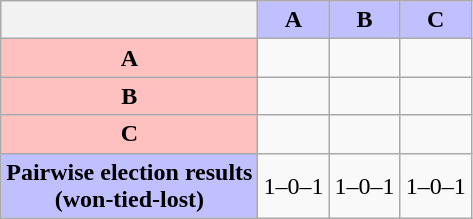<table class=wikitable>
<tr>
<th></th>
<th style="background-color:#c0c0ff">A</th>
<th style="background-color:#c0c0ff">B</th>
<th style="background-color:#c0c0ff">C</th>
</tr>
<tr>
<th style="background-color:#ffc0c0">A</th>
<td></td>
<td></td>
<td></td>
</tr>
<tr>
<th style="background-color:#ffc0c0">B</th>
<td></td>
<td></td>
<td></td>
</tr>
<tr>
<th style="background-color:#ffc0c0">C</th>
<td></td>
<td></td>
<td></td>
</tr>
<tr>
<th style="background-color:#c0c0ff">Pairwise election results<br>(won-tied-lost)</th>
<td>1–0–1</td>
<td>1–0–1</td>
<td>1–0–1</td>
</tr>
</table>
